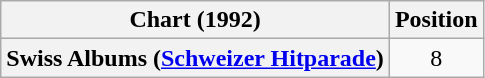<table class="wikitable plainrowheaders" style="text-align:center">
<tr>
<th scope="col">Chart (1992)</th>
<th scope="col">Position</th>
</tr>
<tr>
<th scope="row">Swiss Albums (<a href='#'>Schweizer Hitparade</a>)</th>
<td>8</td>
</tr>
</table>
